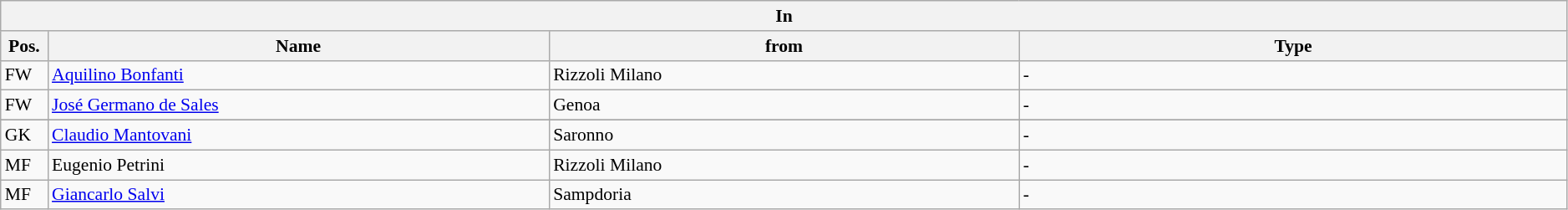<table class="wikitable" style="font-size:90%;width:99%;">
<tr>
<th colspan="4">In</th>
</tr>
<tr>
<th width=3%>Pos.</th>
<th width=32%>Name</th>
<th width=30%>from</th>
<th width=35%>Type</th>
</tr>
<tr>
<td>FW</td>
<td><a href='#'>Aquilino Bonfanti</a></td>
<td>Rizzoli Milano</td>
<td>-</td>
</tr>
<tr>
<td>FW</td>
<td><a href='#'>José Germano de Sales</a></td>
<td>Genoa</td>
<td>-</td>
</tr>
<tr>
</tr>
<tr>
<td>GK</td>
<td><a href='#'>Claudio Mantovani</a></td>
<td>Saronno</td>
<td>-</td>
</tr>
<tr>
<td>MF</td>
<td>Eugenio Petrini</td>
<td>Rizzoli Milano</td>
<td>-</td>
</tr>
<tr>
<td>MF</td>
<td><a href='#'>Giancarlo Salvi</a></td>
<td>Sampdoria</td>
<td>-</td>
</tr>
</table>
